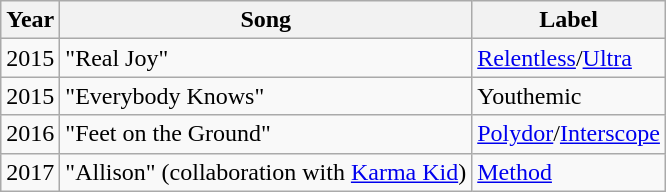<table class="wikitable">
<tr>
<th>Year</th>
<th>Song</th>
<th>Label</th>
</tr>
<tr>
<td>2015</td>
<td>"Real Joy"</td>
<td><a href='#'>Relentless</a>/<a href='#'>Ultra</a></td>
</tr>
<tr>
<td>2015</td>
<td>"Everybody Knows"</td>
<td>Youthemic</td>
</tr>
<tr>
<td>2016</td>
<td>"Feet on the Ground"</td>
<td><a href='#'>Polydor</a>/<a href='#'>Interscope</a></td>
</tr>
<tr>
<td>2017</td>
<td>"Allison" (collaboration with <a href='#'>Karma Kid</a>)</td>
<td><a href='#'>Method</a></td>
</tr>
</table>
